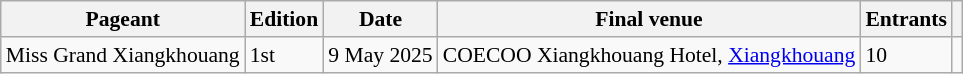<table class="wikitable defaultcenter col3left col4left" style="font-size:90%;">
<tr>
<th>Pageant</th>
<th>Edition</th>
<th>Date</th>
<th>Final venue</th>
<th>Entrants</th>
<th></th>
</tr>
<tr>
<td>Miss Grand Xiangkhouang</td>
<td>1st</td>
<td>9 May 2025</td>
<td>COECOO Xiangkhouang Hotel, <a href='#'>Xiangkhouang</a></td>
<td>10</td>
<td></td>
</tr>
</table>
